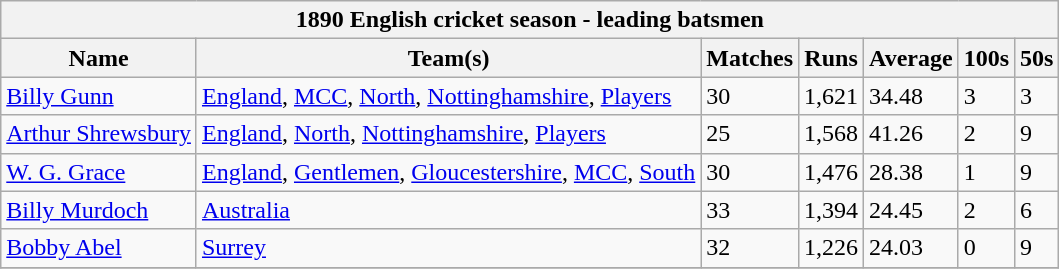<table class="wikitable">
<tr>
<th bgcolor="#efefef" colspan="7">1890 English cricket season - leading batsmen</th>
</tr>
<tr bgcolor="#efefef">
<th>Name</th>
<th>Team(s)</th>
<th>Matches</th>
<th>Runs</th>
<th>Average</th>
<th>100s</th>
<th>50s</th>
</tr>
<tr>
<td><a href='#'>Billy Gunn</a></td>
<td><a href='#'>England</a>, <a href='#'>MCC</a>, <a href='#'>North</a>, <a href='#'>Nottinghamshire</a>, <a href='#'>Players</a></td>
<td>30</td>
<td>1,621</td>
<td>34.48</td>
<td>3</td>
<td>3</td>
</tr>
<tr>
<td><a href='#'>Arthur Shrewsbury</a></td>
<td><a href='#'>England</a>, <a href='#'>North</a>, <a href='#'>Nottinghamshire</a>, <a href='#'>Players</a></td>
<td>25</td>
<td>1,568</td>
<td>41.26</td>
<td>2</td>
<td>9</td>
</tr>
<tr>
<td><a href='#'>W. G. Grace</a></td>
<td><a href='#'>England</a>, <a href='#'>Gentlemen</a>, <a href='#'>Gloucestershire</a>, <a href='#'>MCC</a>, <a href='#'>South</a></td>
<td>30</td>
<td>1,476</td>
<td>28.38</td>
<td>1</td>
<td>9</td>
</tr>
<tr>
<td><a href='#'>Billy Murdoch</a></td>
<td><a href='#'>Australia</a></td>
<td>33</td>
<td>1,394</td>
<td>24.45</td>
<td>2</td>
<td>6</td>
</tr>
<tr>
<td><a href='#'>Bobby Abel</a></td>
<td><a href='#'>Surrey</a></td>
<td>32</td>
<td>1,226</td>
<td>24.03</td>
<td>0</td>
<td>9</td>
</tr>
<tr>
</tr>
</table>
